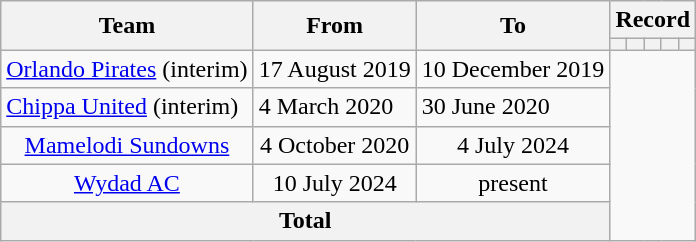<table class=wikitable style=text-align:center>
<tr>
<th rowspan=2>Team</th>
<th rowspan=2>From</th>
<th rowspan=2>To</th>
<th colspan=5>Record</th>
</tr>
<tr>
<th></th>
<th></th>
<th></th>
<th></th>
<th></th>
</tr>
<tr>
<td align=left><a href='#'>Orlando Pirates</a> (interim)</td>
<td align=left>17 August 2019</td>
<td align=left>10 December 2019<br></td>
</tr>
<tr>
<td align=left><a href='#'>Chippa United</a> (interim)</td>
<td align=left>4 March 2020</td>
<td align=left>30 June 2020<br></td>
</tr>
<tr>
<td><a href='#'>Mamelodi Sundowns</a></td>
<td>4 October 2020</td>
<td>4 July 2024<br></td>
</tr>
<tr>
<td align=centre><a href='#'>Wydad AC</a></td>
<td align=centre>10 July 2024</td>
<td align=centre>present<br></td>
</tr>
<tr>
<th colspan=3>Total<br></th>
</tr>
</table>
